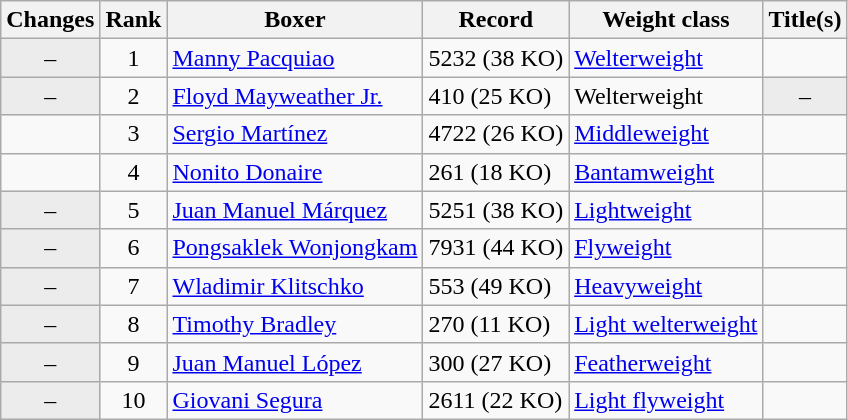<table class="wikitable ">
<tr>
<th>Changes</th>
<th>Rank</th>
<th>Boxer</th>
<th>Record</th>
<th>Weight class</th>
<th>Title(s)</th>
</tr>
<tr>
<td align=center bgcolor=#ECECEC>–</td>
<td align=center>1</td>
<td><a href='#'>Manny Pacquiao</a></td>
<td>5232 (38 KO)</td>
<td><a href='#'>Welterweight</a></td>
<td></td>
</tr>
<tr>
<td align=center bgcolor=#ECECEC>–</td>
<td align=center>2</td>
<td><a href='#'>Floyd Mayweather Jr.</a></td>
<td>410 (25 KO)</td>
<td>Welterweight</td>
<td align=center bgcolor=#ECECEC data-sort-value="Z">–</td>
</tr>
<tr>
<td align=center></td>
<td align=center>3</td>
<td><a href='#'>Sergio Martínez</a></td>
<td>4722 (26 KO)</td>
<td><a href='#'>Middleweight</a></td>
<td></td>
</tr>
<tr>
<td align=center></td>
<td align=center>4</td>
<td><a href='#'>Nonito Donaire</a></td>
<td>261 (18 KO)</td>
<td><a href='#'>Bantamweight</a></td>
<td></td>
</tr>
<tr>
<td align=center bgcolor=#ECECEC>–</td>
<td align=center>5</td>
<td><a href='#'>Juan Manuel Márquez</a></td>
<td>5251 (38 KO)</td>
<td><a href='#'>Lightweight</a></td>
<td></td>
</tr>
<tr>
<td align=center bgcolor=#ECECEC>–</td>
<td align=center>6</td>
<td><a href='#'>Pongsaklek Wonjongkam</a></td>
<td>7931 (44 KO)</td>
<td><a href='#'>Flyweight</a></td>
<td></td>
</tr>
<tr>
<td align=center bgcolor=#ECECEC>–</td>
<td align=center>7</td>
<td><a href='#'>Wladimir Klitschko</a></td>
<td>553 (49 KO)</td>
<td><a href='#'>Heavyweight</a></td>
<td></td>
</tr>
<tr>
<td align=center bgcolor=#ECECEC>–</td>
<td align=center>8</td>
<td><a href='#'>Timothy Bradley</a></td>
<td>270 (11 KO)</td>
<td><a href='#'>Light welterweight</a></td>
<td></td>
</tr>
<tr>
<td align=center bgcolor=#ECECEC>–</td>
<td align=center>9</td>
<td><a href='#'>Juan Manuel López</a></td>
<td>300 (27 KO)</td>
<td><a href='#'>Featherweight</a></td>
<td></td>
</tr>
<tr>
<td align=center bgcolor=#ECECEC>–</td>
<td align=center>10</td>
<td><a href='#'>Giovani Segura</a></td>
<td>2611 (22 KO)</td>
<td><a href='#'>Light flyweight</a></td>
<td></td>
</tr>
</table>
